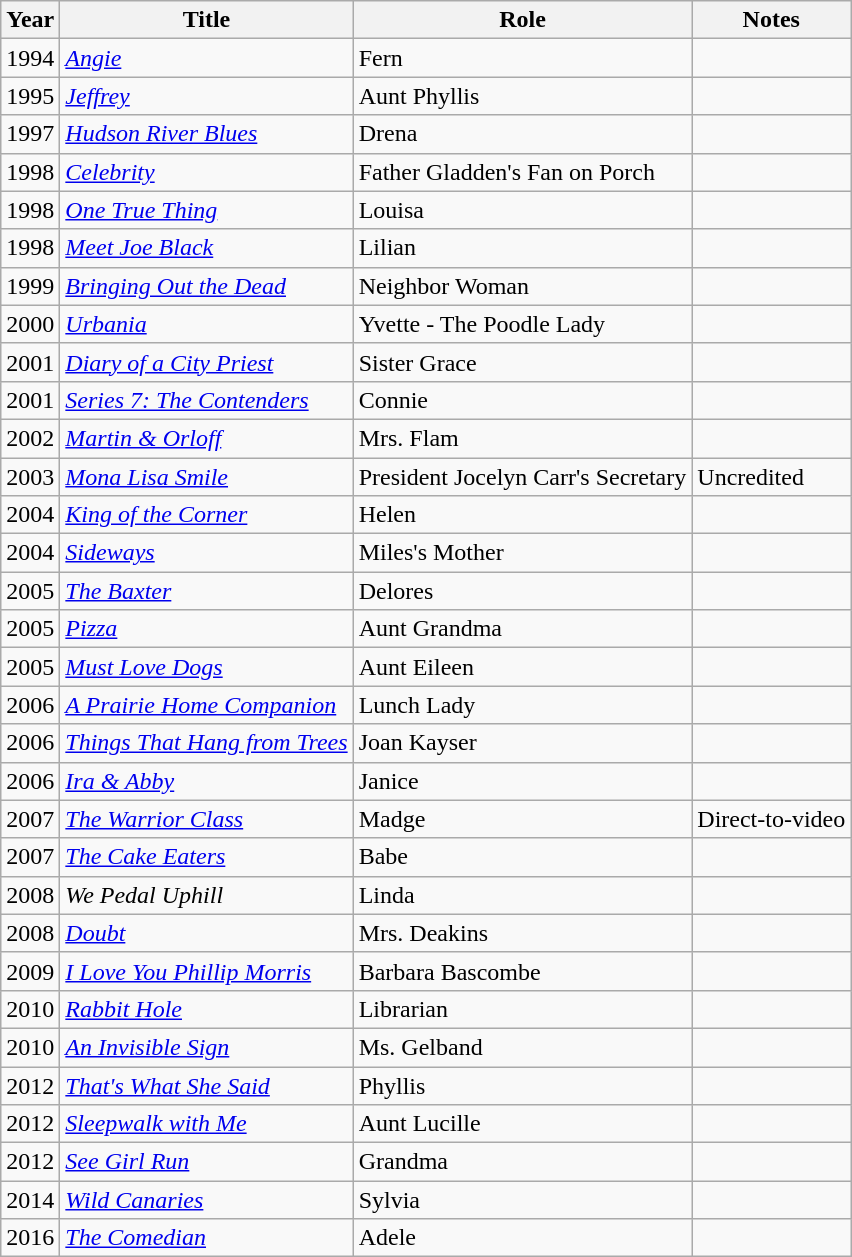<table class="wikitable">
<tr>
<th>Year</th>
<th>Title</th>
<th>Role</th>
<th>Notes</th>
</tr>
<tr>
<td>1994</td>
<td><a href='#'><em>Angie</em></a></td>
<td>Fern</td>
<td></td>
</tr>
<tr>
<td>1995</td>
<td><a href='#'><em>Jeffrey</em></a></td>
<td>Aunt Phyllis</td>
<td></td>
</tr>
<tr>
<td>1997</td>
<td><em><a href='#'>Hudson River Blues</a></em></td>
<td>Drena</td>
<td></td>
</tr>
<tr>
<td>1998</td>
<td><a href='#'><em>Celebrity</em></a></td>
<td>Father Gladden's Fan on Porch</td>
<td></td>
</tr>
<tr>
<td>1998</td>
<td><em><a href='#'>One True Thing</a></em></td>
<td>Louisa</td>
<td></td>
</tr>
<tr>
<td>1998</td>
<td><em><a href='#'>Meet Joe Black</a></em></td>
<td>Lilian</td>
<td></td>
</tr>
<tr>
<td>1999</td>
<td><em><a href='#'>Bringing Out the Dead</a></em></td>
<td>Neighbor Woman</td>
<td></td>
</tr>
<tr>
<td>2000</td>
<td><a href='#'><em>Urbania</em></a></td>
<td>Yvette - The Poodle Lady</td>
<td></td>
</tr>
<tr>
<td>2001</td>
<td><em><a href='#'>Diary of a City Priest</a></em></td>
<td>Sister Grace</td>
<td></td>
</tr>
<tr>
<td>2001</td>
<td><em><a href='#'>Series 7: The Contenders</a></em></td>
<td>Connie</td>
<td></td>
</tr>
<tr>
<td>2002</td>
<td><em><a href='#'>Martin & Orloff</a></em></td>
<td>Mrs. Flam</td>
<td></td>
</tr>
<tr>
<td>2003</td>
<td><em><a href='#'>Mona Lisa Smile</a></em></td>
<td>President Jocelyn Carr's Secretary</td>
<td>Uncredited</td>
</tr>
<tr>
<td>2004</td>
<td><em><a href='#'>King of the Corner</a></em></td>
<td>Helen</td>
<td></td>
</tr>
<tr>
<td>2004</td>
<td><em><a href='#'>Sideways</a></em></td>
<td>Miles's Mother</td>
<td></td>
</tr>
<tr>
<td>2005</td>
<td><em><a href='#'>The Baxter</a></em></td>
<td>Delores</td>
<td></td>
</tr>
<tr>
<td>2005</td>
<td><a href='#'><em>Pizza</em></a></td>
<td>Aunt Grandma</td>
<td></td>
</tr>
<tr>
<td>2005</td>
<td><em><a href='#'>Must Love Dogs</a></em></td>
<td>Aunt Eileen</td>
<td></td>
</tr>
<tr>
<td>2006</td>
<td><a href='#'><em>A Prairie Home Companion</em></a></td>
<td>Lunch Lady</td>
<td></td>
</tr>
<tr>
<td>2006</td>
<td><em><a href='#'>Things That Hang from Trees</a></em></td>
<td>Joan Kayser</td>
<td></td>
</tr>
<tr>
<td>2006</td>
<td><em><a href='#'>Ira & Abby</a></em></td>
<td>Janice</td>
<td></td>
</tr>
<tr>
<td>2007</td>
<td><em><a href='#'>The Warrior Class</a></em></td>
<td>Madge</td>
<td>Direct-to-video</td>
</tr>
<tr>
<td>2007</td>
<td><em><a href='#'>The Cake Eaters</a></em></td>
<td>Babe</td>
<td></td>
</tr>
<tr>
<td>2008</td>
<td><em>We Pedal Uphill</em></td>
<td>Linda</td>
<td></td>
</tr>
<tr>
<td>2008</td>
<td><a href='#'><em>Doubt</em></a></td>
<td>Mrs. Deakins</td>
<td></td>
</tr>
<tr>
<td>2009</td>
<td><em><a href='#'>I Love You Phillip Morris</a></em></td>
<td>Barbara Bascombe</td>
<td></td>
</tr>
<tr>
<td>2010</td>
<td><a href='#'><em>Rabbit Hole</em></a></td>
<td>Librarian</td>
<td></td>
</tr>
<tr>
<td>2010</td>
<td><em><a href='#'>An Invisible Sign</a></em></td>
<td>Ms. Gelband</td>
<td></td>
</tr>
<tr>
<td>2012</td>
<td><a href='#'><em>That's What She Said</em></a></td>
<td>Phyllis</td>
<td></td>
</tr>
<tr>
<td>2012</td>
<td><em><a href='#'>Sleepwalk with Me</a></em></td>
<td>Aunt Lucille</td>
<td></td>
</tr>
<tr>
<td>2012</td>
<td><em><a href='#'>See Girl Run</a></em></td>
<td>Grandma</td>
<td></td>
</tr>
<tr>
<td>2014</td>
<td><em><a href='#'>Wild Canaries</a></em></td>
<td>Sylvia</td>
<td></td>
</tr>
<tr>
<td>2016</td>
<td><a href='#'><em>The Comedian</em></a></td>
<td>Adele</td>
<td></td>
</tr>
</table>
